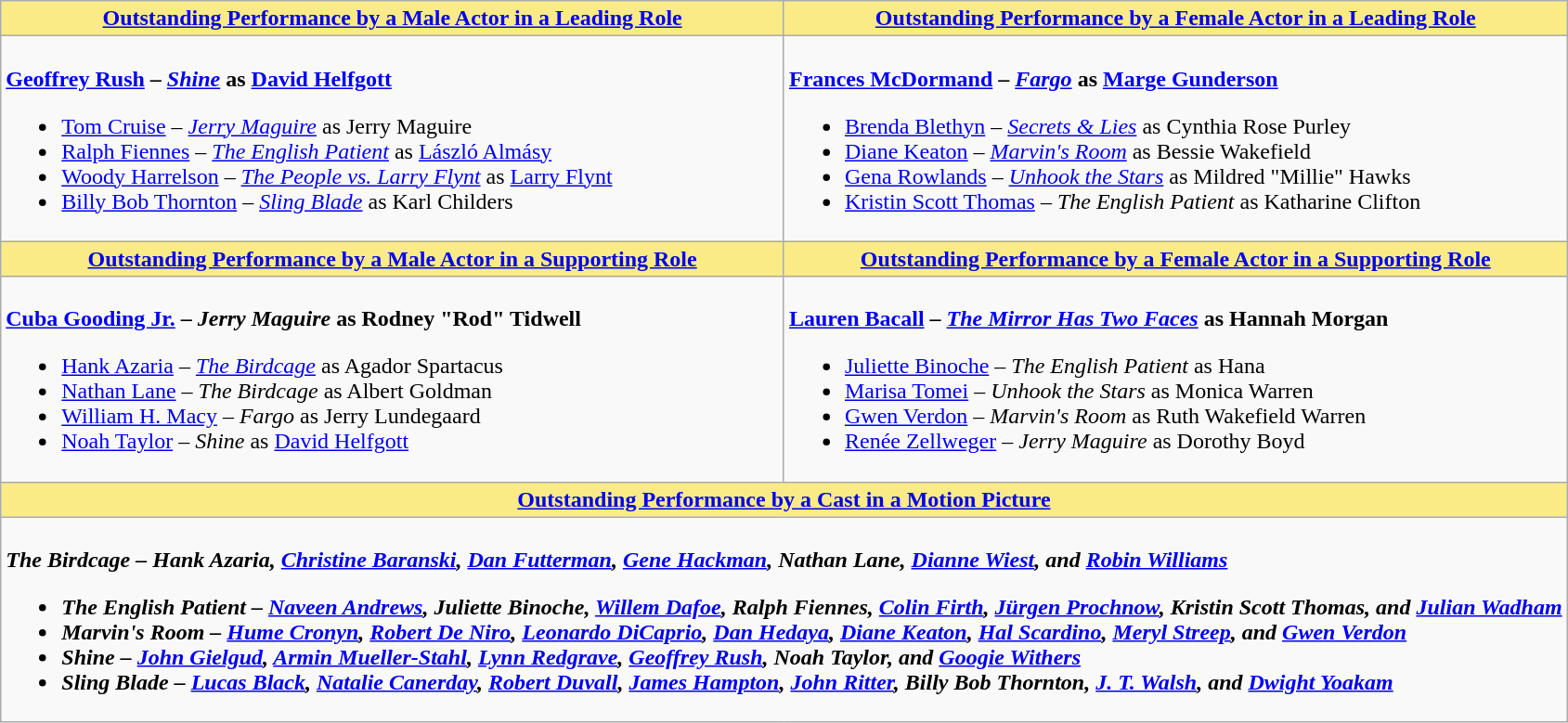<table class=wikitable style="width="100%">
<tr>
<th style="background:#FAEB86;" width="50%"><a href='#'>Outstanding Performance by a Male Actor in a Leading Role</a></th>
<th style="background:#FAEB86;" width="50%"><a href='#'>Outstanding Performance by a Female Actor in a Leading Role</a></th>
</tr>
<tr>
<td valign="top"><br><strong><a href='#'>Geoffrey Rush</a> – <em><a href='#'>Shine</a></em> as <a href='#'>David Helfgott</a></strong><ul><li><a href='#'>Tom Cruise</a> – <em><a href='#'>Jerry Maguire</a></em> as Jerry Maguire</li><li><a href='#'>Ralph Fiennes</a> – <em><a href='#'>The English Patient</a></em> as <a href='#'>László Almásy</a></li><li><a href='#'>Woody Harrelson</a> – <em><a href='#'>The People vs. Larry Flynt</a></em> as <a href='#'>Larry Flynt</a></li><li><a href='#'>Billy Bob Thornton</a> – <em><a href='#'>Sling Blade</a></em> as Karl Childers</li></ul></td>
<td valign="top"><br><strong><a href='#'>Frances McDormand</a> – <em><a href='#'>Fargo</a></em> as <a href='#'>Marge Gunderson</a></strong><ul><li><a href='#'>Brenda Blethyn</a> – <em><a href='#'>Secrets & Lies</a></em> as Cynthia Rose Purley</li><li><a href='#'>Diane Keaton</a> – <em><a href='#'>Marvin's Room</a></em> as Bessie Wakefield</li><li><a href='#'>Gena Rowlands</a> – <em><a href='#'>Unhook the Stars</a></em> as Mildred "Millie" Hawks</li><li><a href='#'>Kristin Scott Thomas</a> – <em>The English Patient</em> as Katharine Clifton</li></ul></td>
</tr>
<tr>
<th style="background:#FAEB86;"><a href='#'>Outstanding Performance by a Male Actor in a Supporting Role</a></th>
<th style="background:#FAEB86;"><a href='#'>Outstanding Performance by a Female Actor in a Supporting Role</a></th>
</tr>
<tr>
<td valign="top"><br><strong><a href='#'>Cuba Gooding Jr.</a> – <em>Jerry Maguire</em> as Rodney "Rod" Tidwell</strong><ul><li><a href='#'>Hank Azaria</a> – <em><a href='#'>The Birdcage</a></em> as Agador Spartacus</li><li><a href='#'>Nathan Lane</a> – <em>The Birdcage</em> as Albert Goldman</li><li><a href='#'>William H. Macy</a> – <em>Fargo</em> as Jerry Lundegaard</li><li><a href='#'>Noah Taylor</a> – <em>Shine</em> as <a href='#'>David Helfgott</a></li></ul></td>
<td valign="top"><br><strong><a href='#'>Lauren Bacall</a> – <em><a href='#'>The Mirror Has Two Faces</a></em> as Hannah Morgan</strong><ul><li><a href='#'>Juliette Binoche</a> – <em>The English Patient</em> as Hana</li><li><a href='#'>Marisa Tomei</a> – <em>Unhook the Stars</em> as Monica Warren</li><li><a href='#'>Gwen Verdon</a> – <em>Marvin's Room</em> as Ruth Wakefield Warren</li><li><a href='#'>Renée Zellweger</a> – <em>Jerry Maguire</em> as Dorothy Boyd</li></ul></td>
</tr>
<tr>
<th colspan="2" style="background:#FAEB86;"><a href='#'>Outstanding Performance by a Cast in a Motion Picture</a></th>
</tr>
<tr>
<td colspan="2" style="vertical-align:top;"><br><strong><em>The Birdcage<em> – Hank Azaria, <a href='#'>Christine Baranski</a>, <a href='#'>Dan Futterman</a>, <a href='#'>Gene Hackman</a>, Nathan Lane, <a href='#'>Dianne Wiest</a>, and <a href='#'>Robin Williams</a><strong><ul><li></em>The English Patient<em> – <a href='#'>Naveen Andrews</a>, Juliette Binoche, <a href='#'>Willem Dafoe</a>, Ralph Fiennes, <a href='#'>Colin Firth</a>, <a href='#'>Jürgen Prochnow</a>, Kristin Scott Thomas, and <a href='#'>Julian Wadham</a></li><li></em>Marvin's Room<em> – <a href='#'>Hume Cronyn</a>, <a href='#'>Robert De Niro</a>, <a href='#'>Leonardo DiCaprio</a>, <a href='#'>Dan Hedaya</a>, <a href='#'>Diane Keaton</a>, <a href='#'>Hal Scardino</a>, <a href='#'>Meryl Streep</a>, and <a href='#'>Gwen Verdon</a></li><li></em>Shine<em> – <a href='#'>John Gielgud</a>, <a href='#'>Armin Mueller-Stahl</a>, <a href='#'>Lynn Redgrave</a>, <a href='#'>Geoffrey Rush</a>, Noah Taylor, and <a href='#'>Googie Withers</a></li><li></em>Sling Blade<em> – <a href='#'>Lucas Black</a>, <a href='#'>Natalie Canerday</a>, <a href='#'>Robert Duvall</a>, <a href='#'>James Hampton</a>, <a href='#'>John Ritter</a>, Billy Bob Thornton, <a href='#'>J. T. Walsh</a>, and <a href='#'>Dwight Yoakam</a></li></ul></td>
</tr>
</table>
